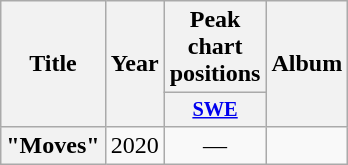<table class="wikitable plainrowheaders" style="text-align:center;">
<tr>
<th scope="col" rowspan="2">Title</th>
<th scope="col" rowspan="2">Year</th>
<th scope="col" colspan="1">Peak chart positions</th>
<th scope="col" rowspan="2">Album</th>
</tr>
<tr>
<th scope="col" style="width:3em;font-size:85%;"><a href='#'>SWE</a></th>
</tr>
<tr>
<th scope="row">"Moves"</th>
<td>2020</td>
<td>—</td>
<td></td>
</tr>
</table>
